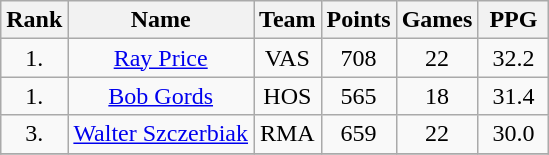<table class="wikitable" style="text-align: center;">
<tr>
<th>Rank</th>
<th>Name</th>
<th>Team</th>
<th>Points</th>
<th>Games</th>
<th width=40>PPG</th>
</tr>
<tr>
<td>1.</td>
<td><a href='#'>Ray Price</a></td>
<td>VAS</td>
<td>708</td>
<td>22</td>
<td>32.2</td>
</tr>
<tr>
<td>1.</td>
<td><a href='#'>Bob Gords</a></td>
<td>HOS</td>
<td>565</td>
<td>18</td>
<td>31.4</td>
</tr>
<tr>
<td>3.</td>
<td><a href='#'>Walter Szczerbiak</a></td>
<td>RMA</td>
<td>659</td>
<td>22</td>
<td>30.0</td>
</tr>
<tr>
</tr>
</table>
